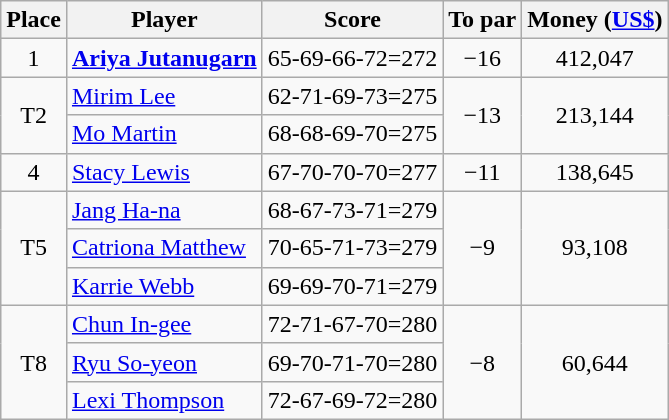<table class="wikitable">
<tr>
<th>Place</th>
<th>Player</th>
<th>Score</th>
<th>To par</th>
<th>Money (<a href='#'>US$</a>)</th>
</tr>
<tr>
<td align=center>1</td>
<td> <strong><a href='#'>Ariya Jutanugarn</a></strong></td>
<td>65-69-66-72=272</td>
<td align=center>−16</td>
<td align=center>412,047</td>
</tr>
<tr>
<td rowspan=2 align=center>T2</td>
<td> <a href='#'>Mirim Lee</a></td>
<td>62-71-69-73=275</td>
<td rowspan=2 align=center>−13</td>
<td rowspan=2 align=center>213,144</td>
</tr>
<tr>
<td> <a href='#'>Mo Martin</a></td>
<td>68-68-69-70=275</td>
</tr>
<tr>
<td align=center>4</td>
<td> <a href='#'>Stacy Lewis</a></td>
<td>67-70-70-70=277</td>
<td align=center>−11</td>
<td align=center>138,645</td>
</tr>
<tr>
<td rowspan=3 align=center>T5</td>
<td> <a href='#'>Jang Ha-na</a></td>
<td>68-67-73-71=279</td>
<td rowspan=3 align=center>−9</td>
<td rowspan=3 align=center>93,108</td>
</tr>
<tr>
<td> <a href='#'>Catriona Matthew</a></td>
<td>70-65-71-73=279</td>
</tr>
<tr>
<td> <a href='#'>Karrie Webb</a></td>
<td>69-69-70-71=279</td>
</tr>
<tr>
<td rowspan=3 align=center>T8</td>
<td> <a href='#'>Chun In-gee</a></td>
<td>72-71-67-70=280</td>
<td rowspan=3 align=center>−8</td>
<td rowspan=3 align=center>60,644</td>
</tr>
<tr>
<td> <a href='#'>Ryu So-yeon</a></td>
<td>69-70-71-70=280</td>
</tr>
<tr>
<td> <a href='#'>Lexi Thompson</a></td>
<td>72-67-69-72=280</td>
</tr>
</table>
